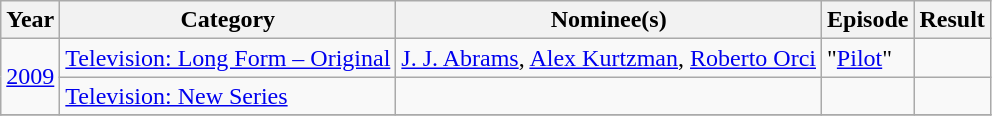<table class="wikitable">
<tr>
<th>Year</th>
<th>Category</th>
<th>Nominee(s)</th>
<th>Episode</th>
<th>Result</th>
</tr>
<tr>
<td rowspan=2><a href='#'>2009</a></td>
<td><a href='#'>Television: Long Form – Original</a></td>
<td><a href='#'>J. J. Abrams</a>, <a href='#'>Alex Kurtzman</a>, <a href='#'>Roberto Orci</a></td>
<td>"<a href='#'>Pilot</a>"</td>
<td></td>
</tr>
<tr>
<td><a href='#'>Television: New Series</a></td>
<td></td>
<td></td>
<td></td>
</tr>
<tr>
</tr>
</table>
